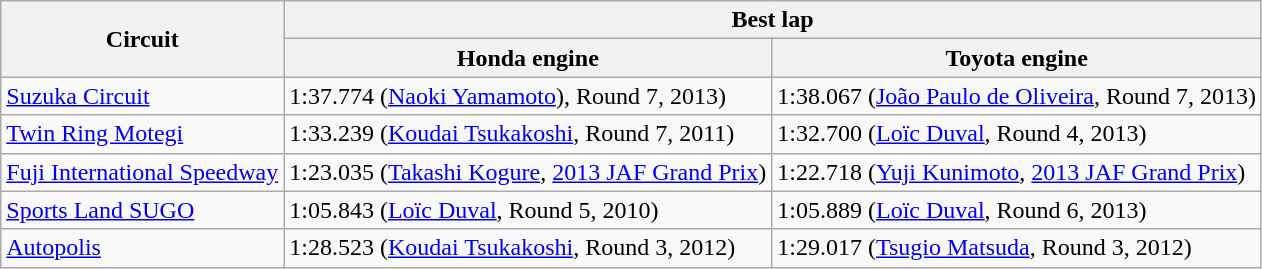<table class="wikitable">
<tr>
<th rowspan=2>Circuit</th>
<th colspan=2>Best lap</th>
</tr>
<tr>
<th>Honda engine</th>
<th>Toyota engine</th>
</tr>
<tr>
<td><a href='#'>Suzuka Circuit</a></td>
<td>1:37.774 (<a href='#'>Naoki Yamamoto</a>), Round 7, 2013)</td>
<td>1:38.067 (<a href='#'>João Paulo de Oliveira</a>, Round 7, 2013)</td>
</tr>
<tr>
<td><a href='#'>Twin Ring Motegi</a></td>
<td>1:33.239 (<a href='#'>Koudai Tsukakoshi</a>, Round 7, 2011)</td>
<td>1:32.700 (<a href='#'>Loïc Duval</a>, Round 4, 2013)</td>
</tr>
<tr>
<td><a href='#'>Fuji International Speedway</a></td>
<td>1:23.035 (<a href='#'>Takashi Kogure</a>, <a href='#'>2013 JAF Grand Prix</a>)</td>
<td>1:22.718 (<a href='#'>Yuji Kunimoto</a>, <a href='#'>2013 JAF Grand Prix</a>)</td>
</tr>
<tr>
<td><a href='#'>Sports Land SUGO</a></td>
<td>1:05.843 (<a href='#'>Loïc Duval</a>, Round 5, 2010)</td>
<td>1:05.889 (<a href='#'>Loïc Duval</a>, Round 6, 2013)</td>
</tr>
<tr>
<td><a href='#'>Autopolis</a></td>
<td>1:28.523 (<a href='#'>Koudai Tsukakoshi</a>, Round 3, 2012)</td>
<td>1:29.017 (<a href='#'>Tsugio Matsuda</a>, Round 3, 2012)</td>
</tr>
</table>
